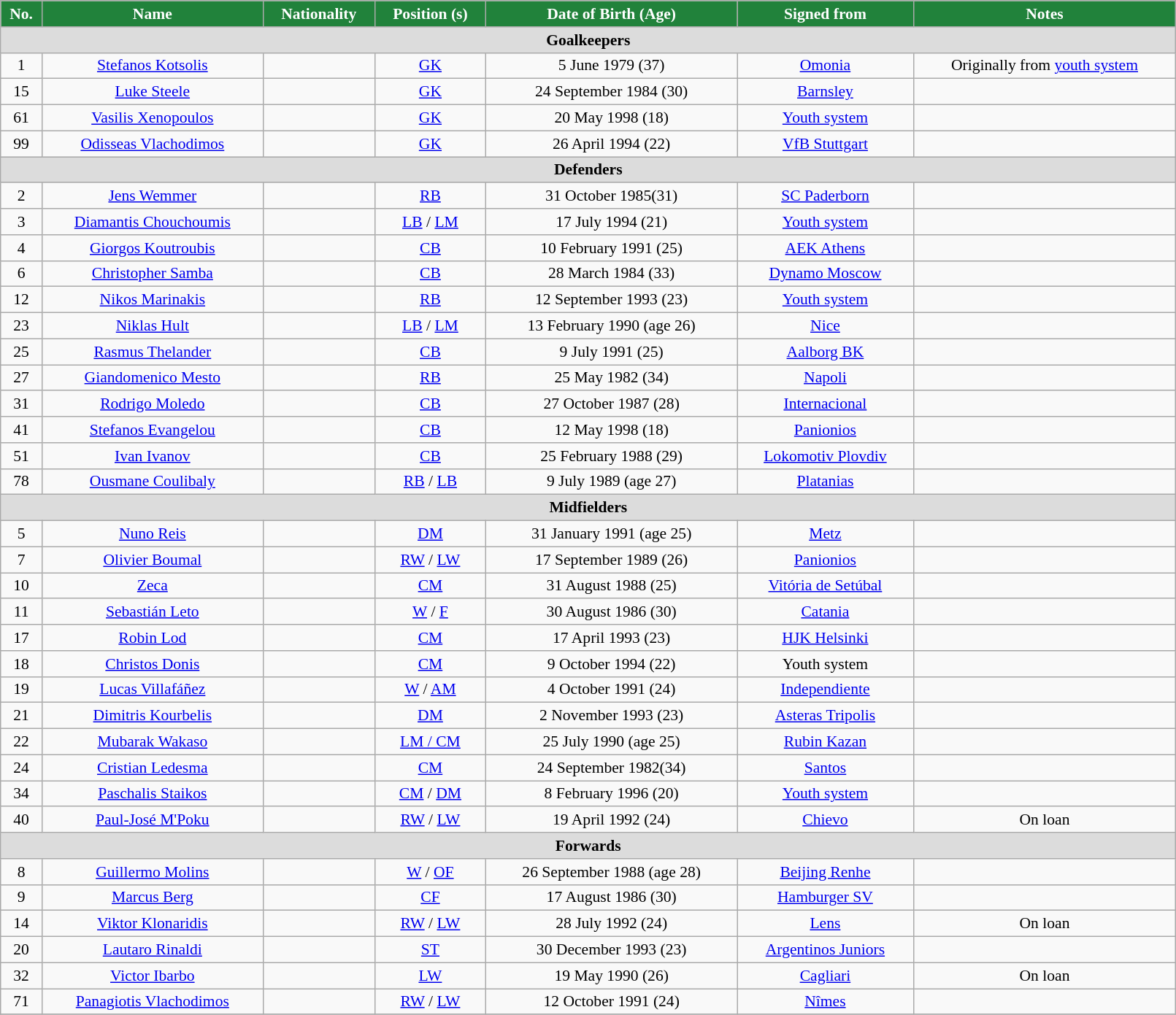<table class="wikitable" style="text-align:center; font-size:90%; width:85%;">
<tr>
<th style="background:#21823b; color:white; text-align:center;">No.</th>
<th style="background:#21823b; color:white; text-align:center;">Name</th>
<th style="background:#21823b; color:white; text-align:center;">Nationality</th>
<th style="background:#21823b; color:white; text-align:center;">Position (s)</th>
<th style="background:#21823b; color:white; text-align:center;">Date of Birth (Age)</th>
<th style="background:#21823b; color:white; text-align:center;">Signed from</th>
<th style="background:#21823b; color:white; text-align:center;">Notes</th>
</tr>
<tr>
<th colspan="7" style="background:#dcdcdc; text-align:center;">Goalkeepers</th>
</tr>
<tr>
<td>1</td>
<td><a href='#'>Stefanos Kotsolis</a></td>
<td></td>
<td><a href='#'>GK</a></td>
<td>5 June 1979 (37)</td>
<td> <a href='#'>Omonia</a></td>
<td>Originally from <a href='#'>youth system</a></td>
</tr>
<tr>
<td>15</td>
<td><a href='#'>Luke Steele</a></td>
<td></td>
<td><a href='#'>GK</a></td>
<td>24 September 1984 (30)</td>
<td> <a href='#'>Barnsley</a></td>
<td></td>
</tr>
<tr>
<td>61</td>
<td><a href='#'>Vasilis Xenopoulos</a></td>
<td></td>
<td><a href='#'>GK</a></td>
<td>20 May 1998 (18)</td>
<td><a href='#'>Youth system</a></td>
<td></td>
</tr>
<tr>
<td>99</td>
<td><a href='#'>Odisseas Vlachodimos</a></td>
<td></td>
<td><a href='#'>GK</a></td>
<td>26 April 1994 (22)</td>
<td> <a href='#'>VfB Stuttgart</a></td>
<td></td>
</tr>
<tr>
<th colspan="7" style="background:#dcdcdc; text-align:center;">Defenders</th>
</tr>
<tr>
<td>2</td>
<td><a href='#'>Jens Wemmer</a></td>
<td></td>
<td><a href='#'>RB</a></td>
<td>31 October 1985(31)</td>
<td> <a href='#'>SC Paderborn</a></td>
<td></td>
</tr>
<tr>
<td>3</td>
<td><a href='#'>Diamantis Chouchoumis</a></td>
<td></td>
<td><a href='#'>LB</a> / <a href='#'>LM</a></td>
<td>17 July 1994 (21)</td>
<td><a href='#'>Youth system</a></td>
<td></td>
</tr>
<tr>
<td>4</td>
<td><a href='#'>Giorgos Koutroubis</a></td>
<td></td>
<td><a href='#'>CB</a></td>
<td>10 February 1991 (25)</td>
<td> <a href='#'>AEK Athens</a></td>
<td></td>
</tr>
<tr>
<td>6</td>
<td><a href='#'>Christopher Samba</a></td>
<td></td>
<td><a href='#'>CB</a></td>
<td>28 March 1984 (33)</td>
<td> <a href='#'>Dynamo Moscow</a></td>
</tr>
<tr>
<td>12</td>
<td><a href='#'>Nikos Marinakis</a></td>
<td></td>
<td><a href='#'>RB</a></td>
<td>12 September 1993 (23)</td>
<td><a href='#'>Youth system</a></td>
<td></td>
</tr>
<tr>
<td>23</td>
<td><a href='#'>Niklas Hult</a></td>
<td></td>
<td><a href='#'>LB</a> / <a href='#'>LM</a></td>
<td>13 February 1990 (age 26)</td>
<td> <a href='#'>Nice</a></td>
<td></td>
</tr>
<tr>
<td>25</td>
<td><a href='#'>Rasmus Thelander</a></td>
<td></td>
<td><a href='#'>CB</a></td>
<td>9 July 1991 (25)</td>
<td> <a href='#'>Aalborg BK</a></td>
<td></td>
</tr>
<tr>
<td>27</td>
<td><a href='#'>Giandomenico Mesto</a></td>
<td></td>
<td><a href='#'>RB</a></td>
<td>25 May 1982 (34)</td>
<td> <a href='#'>Napoli</a></td>
<td></td>
</tr>
<tr>
<td>31</td>
<td><a href='#'>Rodrigo Moledo</a></td>
<td></td>
<td><a href='#'>CB</a></td>
<td>27 October 1987 (28)</td>
<td> <a href='#'>Internacional</a></td>
<td></td>
</tr>
<tr>
<td>41</td>
<td><a href='#'>Stefanos Evangelou</a></td>
<td></td>
<td><a href='#'>CB</a></td>
<td>12 May 1998 (18)</td>
<td> <a href='#'>Panionios</a></td>
<td></td>
</tr>
<tr>
<td>51</td>
<td><a href='#'>Ivan Ivanov</a></td>
<td></td>
<td><a href='#'>CB</a></td>
<td>25 February 1988 (29)</td>
<td> <a href='#'>Lokomotiv Plovdiv</a></td>
<td></td>
</tr>
<tr>
<td>78</td>
<td><a href='#'>Ousmane Coulibaly</a></td>
<td></td>
<td><a href='#'>RB</a> / <a href='#'>LB</a></td>
<td>9 July 1989 (age 27)</td>
<td> <a href='#'>Platanias</a></td>
<td></td>
</tr>
<tr>
<th colspan="7" style="background:#dcdcdc; text-align:center;">Midfielders</th>
</tr>
<tr>
<td>5</td>
<td><a href='#'>Nuno Reis</a></td>
<td></td>
<td><a href='#'>DM</a></td>
<td>31 January 1991 (age 25)</td>
<td> <a href='#'>Metz</a></td>
<td></td>
</tr>
<tr>
<td>7</td>
<td><a href='#'>Olivier Boumal</a></td>
<td></td>
<td><a href='#'>RW</a> / <a href='#'>LW</a></td>
<td>17 September 1989 (26)</td>
<td> <a href='#'>Panionios</a></td>
<td></td>
</tr>
<tr>
<td>10</td>
<td><a href='#'>Zeca</a></td>
<td></td>
<td><a href='#'>CM</a></td>
<td>31 August 1988 (25)</td>
<td> <a href='#'>Vitória de Setúbal</a></td>
<td></td>
</tr>
<tr>
<td>11</td>
<td><a href='#'>Sebastián Leto</a></td>
<td></td>
<td><a href='#'>W</a> / <a href='#'>F</a></td>
<td>30 August 1986 (30)</td>
<td> <a href='#'>Catania</a></td>
<td></td>
</tr>
<tr>
<td>17</td>
<td><a href='#'>Robin Lod</a></td>
<td></td>
<td><a href='#'>CM</a></td>
<td>17 April 1993 (23)</td>
<td> <a href='#'>HJK Helsinki</a></td>
<td></td>
</tr>
<tr>
<td>18</td>
<td><a href='#'>Christos Donis</a></td>
<td></td>
<td><a href='#'>CM</a></td>
<td>9 October 1994 (22)</td>
<td>Youth system</td>
<td></td>
</tr>
<tr>
<td>19</td>
<td><a href='#'>Lucas Villafáñez</a></td>
<td></td>
<td><a href='#'>W</a> / <a href='#'>AM</a></td>
<td>4 October 1991 (24)</td>
<td> <a href='#'>Independiente</a></td>
<td></td>
</tr>
<tr>
<td>21</td>
<td><a href='#'>Dimitris Kourbelis</a></td>
<td></td>
<td><a href='#'>DM</a></td>
<td>2 November 1993 (23)</td>
<td> <a href='#'>Asteras Tripolis</a></td>
<td></td>
</tr>
<tr>
<td>22</td>
<td><a href='#'>Mubarak Wakaso</a></td>
<td></td>
<td><a href='#'>LM / CM</a></td>
<td>25 July 1990 (age 25)</td>
<td> <a href='#'>Rubin Kazan</a></td>
<td></td>
</tr>
<tr>
<td>24</td>
<td><a href='#'>Cristian Ledesma</a></td>
<td></td>
<td><a href='#'>CM</a></td>
<td>24 September 1982(34)</td>
<td> <a href='#'>Santos</a></td>
<td></td>
</tr>
<tr>
<td>34</td>
<td><a href='#'>Paschalis Staikos</a></td>
<td></td>
<td><a href='#'>CM</a> / <a href='#'>DM</a></td>
<td>8 February 1996 (20)</td>
<td><a href='#'>Youth system</a></td>
<td></td>
</tr>
<tr>
<td>40</td>
<td><a href='#'>Paul-José M'Poku</a></td>
<td></td>
<td><a href='#'>RW</a> / <a href='#'>LW</a></td>
<td>19 April 1992 (24)</td>
<td> <a href='#'>Chievo</a></td>
<td>On loan</td>
</tr>
<tr>
<th colspan="7" style="background:#dcdcdc; text-align:center;">Forwards</th>
</tr>
<tr>
<td>8</td>
<td><a href='#'>Guillermo Molins</a></td>
<td></td>
<td><a href='#'>W</a> / <a href='#'>OF</a></td>
<td>26 September 1988 (age 28)</td>
<td> <a href='#'>Beijing Renhe</a></td>
<td></td>
</tr>
<tr>
<td>9</td>
<td><a href='#'>Marcus Berg</a></td>
<td></td>
<td><a href='#'>CF</a></td>
<td>17 August 1986 (30)</td>
<td> <a href='#'>Hamburger SV</a></td>
<td></td>
</tr>
<tr>
<td>14</td>
<td><a href='#'>Viktor Klonaridis</a></td>
<td></td>
<td><a href='#'>RW</a> / <a href='#'>LW</a></td>
<td>28 July 1992 (24)</td>
<td> <a href='#'>Lens</a></td>
<td>On loan</td>
</tr>
<tr>
<td>20</td>
<td><a href='#'>Lautaro Rinaldi</a></td>
<td></td>
<td><a href='#'>ST</a></td>
<td>30 December 1993 (23)</td>
<td> <a href='#'>Argentinos Juniors</a></td>
<td></td>
</tr>
<tr>
<td>32</td>
<td><a href='#'>Victor Ibarbo</a></td>
<td></td>
<td><a href='#'>LW</a></td>
<td>19 May 1990 (26)</td>
<td> <a href='#'>Cagliari</a></td>
<td>On loan</td>
</tr>
<tr>
<td>71</td>
<td><a href='#'>Panagiotis Vlachodimos</a></td>
<td></td>
<td><a href='#'>RW</a> / <a href='#'>LW</a></td>
<td>12 October 1991 (24)</td>
<td> <a href='#'>Nîmes</a></td>
<td></td>
</tr>
<tr>
</tr>
</table>
